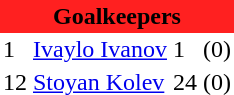<table class="toccolours" border="0" cellpadding="2" cellspacing="0" align="left" style="margin:0.5em;">
<tr>
<th colspan="4" align="center" bgcolor="#FF2020"><span>Goalkeepers</span></th>
</tr>
<tr>
<td>1</td>
<td> <a href='#'>Ivaylo Ivanov</a></td>
<td>1</td>
<td>(0)</td>
</tr>
<tr>
<td>12</td>
<td> <a href='#'>Stoyan Kolev</a></td>
<td>24</td>
<td>(0)</td>
</tr>
<tr>
</tr>
</table>
